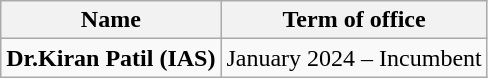<table class="wikitable">
<tr>
<th>Name</th>
<th>Term of office</th>
</tr>
<tr>
<td><strong>Dr.Kiran Patil (IAS)</strong></td>
<td>January 2024 – Incumbent</td>
</tr>
</table>
